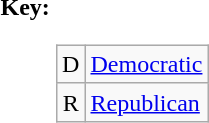<table>
<tr valign=top>
<th>Key:</th>
<td><br><table class=wikitable>
<tr>
<td align=center >D</td>
<td><a href='#'>Democratic</a></td>
</tr>
<tr>
<td align=center >R</td>
<td><a href='#'>Republican</a></td>
</tr>
</table>
</td>
</tr>
</table>
